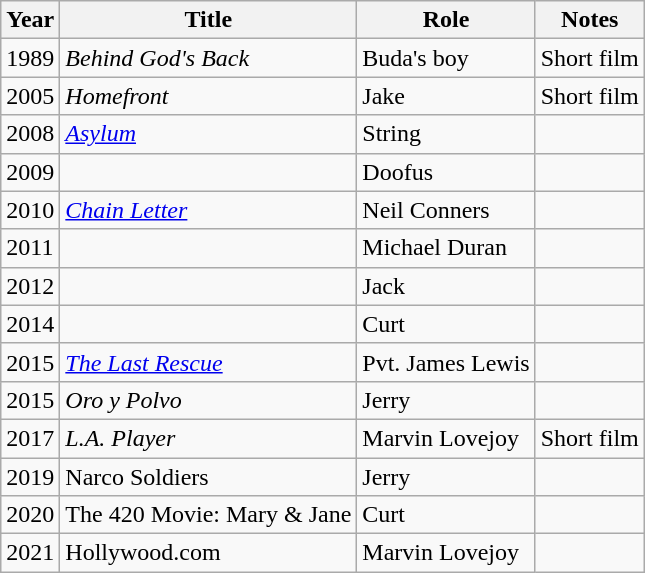<table class="wikitable sortable">
<tr>
<th>Year</th>
<th>Title</th>
<th>Role</th>
<th class="unsortable">Notes</th>
</tr>
<tr>
<td>1989</td>
<td><em>Behind God's Back</em></td>
<td>Buda's boy</td>
<td>Short film</td>
</tr>
<tr>
<td>2005</td>
<td><em>Homefront</em></td>
<td>Jake</td>
<td>Short film</td>
</tr>
<tr>
<td>2008</td>
<td><em><a href='#'>Asylum</a></em></td>
<td>String</td>
<td></td>
</tr>
<tr>
<td>2009</td>
<td><em></em></td>
<td>Doofus</td>
<td></td>
</tr>
<tr>
<td>2010</td>
<td><em><a href='#'>Chain Letter</a></em></td>
<td>Neil Conners</td>
<td></td>
</tr>
<tr>
<td>2011</td>
<td><em></em></td>
<td>Michael Duran</td>
<td></td>
</tr>
<tr>
<td>2012</td>
<td><em></em></td>
<td>Jack</td>
<td></td>
</tr>
<tr>
<td>2014</td>
<td><em></em></td>
<td>Curt</td>
<td></td>
</tr>
<tr>
<td>2015</td>
<td><em><a href='#'>The Last Rescue</a></em></td>
<td>Pvt. James Lewis</td>
<td></td>
</tr>
<tr>
<td>2015</td>
<td><em>Oro y Polvo</em></td>
<td>Jerry</td>
<td></td>
</tr>
<tr>
<td>2017</td>
<td><em>L.A. Player</em></td>
<td>Marvin Lovejoy</td>
<td>Short film</td>
</tr>
<tr>
<td>2019</td>
<td>Narco Soldiers</td>
<td>Jerry</td>
<td></td>
</tr>
<tr>
<td>2020</td>
<td>The 420 Movie: Mary & Jane</td>
<td>Curt</td>
<td></td>
</tr>
<tr>
<td>2021</td>
<td>Hollywood.com</td>
<td>Marvin Lovejoy</td>
<td></td>
</tr>
</table>
